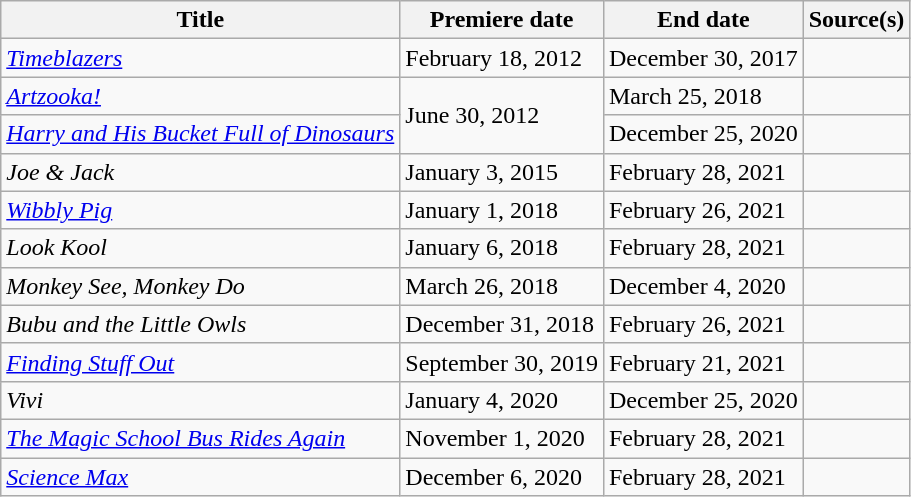<table class="wikitable sortable">
<tr>
<th>Title</th>
<th>Premiere date</th>
<th>End date</th>
<th>Source(s)</th>
</tr>
<tr>
<td><em><a href='#'>Timeblazers</a></em></td>
<td>February 18, 2012</td>
<td>December 30, 2017</td>
<td></td>
</tr>
<tr>
<td><em><a href='#'>Artzooka!</a></em></td>
<td rowspan=2>June 30, 2012</td>
<td>March 25, 2018</td>
<td></td>
</tr>
<tr>
<td><em><a href='#'>Harry and His Bucket Full of Dinosaurs</a></em></td>
<td>December 25, 2020</td>
<td></td>
</tr>
<tr>
<td><em>Joe & Jack</em></td>
<td>January 3, 2015</td>
<td>February 28, 2021</td>
<td></td>
</tr>
<tr>
<td><em><a href='#'>Wibbly Pig</a></em></td>
<td>January 1, 2018</td>
<td>February 26, 2021</td>
<td></td>
</tr>
<tr>
<td><em>Look Kool</em></td>
<td>January 6, 2018</td>
<td>February 28, 2021</td>
<td></td>
</tr>
<tr>
<td><em>Monkey See, Monkey Do</em></td>
<td>March 26, 2018</td>
<td>December 4, 2020</td>
<td></td>
</tr>
<tr>
<td><em>Bubu and the Little Owls</em></td>
<td>December 31, 2018</td>
<td>February 26, 2021</td>
<td></td>
</tr>
<tr>
<td><em><a href='#'>Finding Stuff Out</a></em></td>
<td>September 30, 2019</td>
<td>February 21, 2021</td>
<td></td>
</tr>
<tr>
<td><em>Vivi</em></td>
<td>January 4, 2020</td>
<td>December 25, 2020</td>
<td></td>
</tr>
<tr>
<td><em><a href='#'>The Magic School Bus Rides Again</a></em></td>
<td>November 1, 2020</td>
<td>February 28, 2021</td>
<td></td>
</tr>
<tr>
<td><em><a href='#'>Science Max</a></em></td>
<td>December 6, 2020</td>
<td>February 28, 2021</td>
<td></td>
</tr>
</table>
